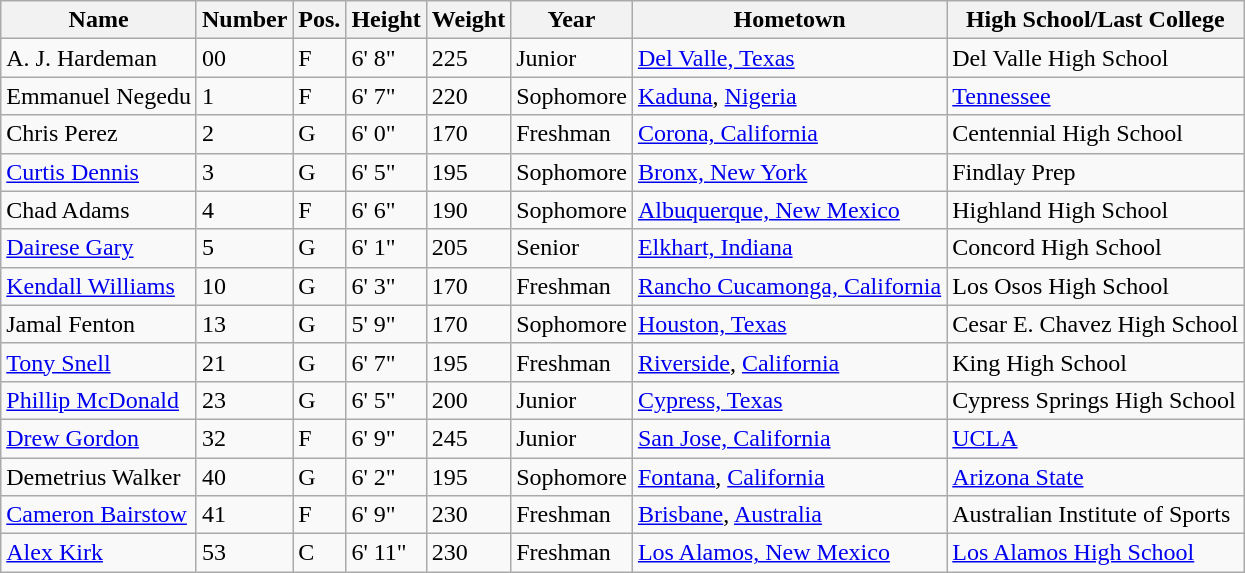<table class="wikitable sortable">
<tr>
<th>Name</th>
<th>Number</th>
<th>Pos.</th>
<th>Height</th>
<th>Weight</th>
<th>Year</th>
<th>Hometown</th>
<th class="unsortable">High School/Last College</th>
</tr>
<tr>
<td>A. J. Hardeman</td>
<td>00</td>
<td>F</td>
<td>6' 8"</td>
<td>225</td>
<td>Junior</td>
<td><a href='#'>Del Valle, Texas</a></td>
<td>Del Valle High School</td>
</tr>
<tr>
<td>Emmanuel Negedu</td>
<td>1</td>
<td>F</td>
<td>6' 7"</td>
<td>220</td>
<td>Sophomore</td>
<td><a href='#'>Kaduna</a>, <a href='#'>Nigeria</a></td>
<td><a href='#'>Tennessee</a></td>
</tr>
<tr>
<td>Chris Perez</td>
<td>2</td>
<td>G</td>
<td>6' 0"</td>
<td>170</td>
<td>Freshman</td>
<td><a href='#'>Corona, California</a></td>
<td>Centennial High School</td>
</tr>
<tr>
<td><a href='#'>Curtis Dennis</a></td>
<td>3</td>
<td>G</td>
<td>6' 5"</td>
<td>195</td>
<td>Sophomore</td>
<td><a href='#'>Bronx, New York</a></td>
<td>Findlay Prep</td>
</tr>
<tr>
<td>Chad Adams</td>
<td>4</td>
<td>F</td>
<td>6' 6"</td>
<td>190</td>
<td>Sophomore</td>
<td><a href='#'>Albuquerque, New Mexico</a></td>
<td>Highland High School</td>
</tr>
<tr>
<td><a href='#'>Dairese Gary</a></td>
<td>5</td>
<td>G</td>
<td>6' 1"</td>
<td>205</td>
<td>Senior</td>
<td><a href='#'>Elkhart, Indiana</a></td>
<td>Concord High School</td>
</tr>
<tr>
<td><a href='#'>Kendall Williams</a></td>
<td>10</td>
<td>G</td>
<td>6' 3"</td>
<td>170</td>
<td>Freshman</td>
<td><a href='#'>Rancho Cucamonga, California</a></td>
<td>Los Osos High School</td>
</tr>
<tr>
<td>Jamal Fenton</td>
<td>13</td>
<td>G</td>
<td>5' 9"</td>
<td>170</td>
<td>Sophomore</td>
<td><a href='#'>Houston, Texas</a></td>
<td>Cesar E. Chavez High School</td>
</tr>
<tr>
<td><a href='#'>Tony Snell</a></td>
<td>21</td>
<td>G</td>
<td>6' 7"</td>
<td>195</td>
<td>Freshman</td>
<td><a href='#'>Riverside</a>, <a href='#'>California</a></td>
<td>King High School</td>
</tr>
<tr>
<td><a href='#'>Phillip McDonald</a></td>
<td>23</td>
<td>G</td>
<td>6' 5"</td>
<td>200</td>
<td>Junior</td>
<td><a href='#'>Cypress, Texas</a></td>
<td>Cypress Springs High School</td>
</tr>
<tr>
<td><a href='#'>Drew Gordon</a></td>
<td>32</td>
<td>F</td>
<td>6' 9"</td>
<td>245</td>
<td>Junior</td>
<td><a href='#'>San Jose, California</a></td>
<td><a href='#'>UCLA</a></td>
</tr>
<tr>
<td>Demetrius Walker</td>
<td>40</td>
<td>G</td>
<td>6' 2"</td>
<td>195</td>
<td>Sophomore</td>
<td><a href='#'>Fontana</a>, <a href='#'>California</a></td>
<td><a href='#'>Arizona State</a></td>
</tr>
<tr>
<td><a href='#'>Cameron Bairstow</a></td>
<td>41</td>
<td>F</td>
<td>6' 9"</td>
<td>230</td>
<td>Freshman</td>
<td><a href='#'>Brisbane</a>, <a href='#'>Australia</a></td>
<td>Australian Institute of Sports</td>
</tr>
<tr>
<td><a href='#'>Alex Kirk</a></td>
<td>53</td>
<td>C</td>
<td>6' 11"</td>
<td>230</td>
<td>Freshman</td>
<td><a href='#'>Los Alamos, New Mexico</a></td>
<td><a href='#'>Los Alamos High School</a></td>
</tr>
</table>
